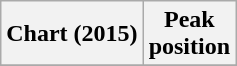<table class="wikitable plainrowheaders" style="text-align:center">
<tr>
<th scope="col">Chart (2015)</th>
<th scope="col">Peak<br>position</th>
</tr>
<tr>
</tr>
</table>
